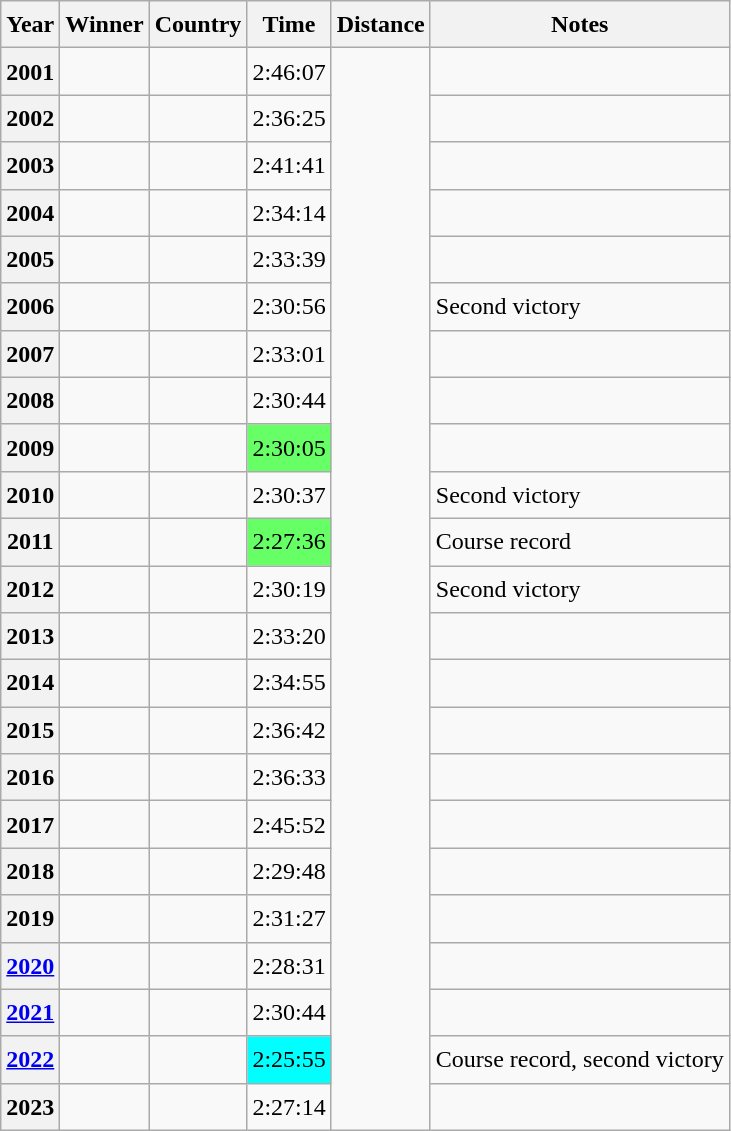<table class="wikitable sortable" style="font-size:1.00em; line-height:1.5em;">
<tr>
<th scope="col">Year</th>
<th scope="col">Winner</th>
<th scope="col">Country</th>
<th scope="col" data-sort-type="time">Time</th>
<th scope="col" data-sort-type="number">Distance</th>
<th scope="col" class="unsortable">Notes</th>
</tr>
<tr>
<th scope="row">2001</th>
<td></td>
<td></td>
<td>2:46:07</td>
<td rowspan=23></td>
<td></td>
</tr>
<tr>
<th scope="row">2002</th>
<td></td>
<td></td>
<td>2:36:25</td>
<td></td>
</tr>
<tr>
<th scope="row">2003</th>
<td></td>
<td></td>
<td>2:41:41</td>
<td></td>
</tr>
<tr>
<th scope="row">2004</th>
<td></td>
<td></td>
<td>2:34:14</td>
<td></td>
</tr>
<tr>
<th scope="row">2005</th>
<td></td>
<td></td>
<td>2:33:39</td>
<td></td>
</tr>
<tr>
<th scope="row">2006</th>
<td></td>
<td></td>
<td>2:30:56</td>
<td>Second victory</td>
</tr>
<tr>
<th scope="row">2007</th>
<td></td>
<td></td>
<td>2:33:01</td>
<td></td>
</tr>
<tr>
<th scope="row">2008</th>
<td></td>
<td></td>
<td>2:30:44</td>
<td></td>
</tr>
<tr>
<th scope="row">2009</th>
<td></td>
<td></td>
<td style="background-color:#66ff66">2:30:05</td>
<td></td>
</tr>
<tr>
<th scope="row">2010</th>
<td></td>
<td></td>
<td>2:30:37</td>
<td>Second victory</td>
</tr>
<tr>
<th scope="row">2011</th>
<td></td>
<td></td>
<td style="background-color:#66ff66">2:27:36</td>
<td>Course record</td>
</tr>
<tr>
<th scope="row">2012</th>
<td></td>
<td></td>
<td>2:30:19</td>
<td>Second victory</td>
</tr>
<tr>
<th scope="row">2013</th>
<td></td>
<td></td>
<td>2:33:20</td>
<td></td>
</tr>
<tr>
<th scope="row">2014</th>
<td></td>
<td></td>
<td>2:34:55</td>
<td></td>
</tr>
<tr>
<th scope="row">2015</th>
<td></td>
<td></td>
<td>2:36:42</td>
<td></td>
</tr>
<tr>
<th scope="row">2016</th>
<td></td>
<td></td>
<td>2:36:33</td>
<td></td>
</tr>
<tr>
<th scope="row">2017</th>
<td></td>
<td></td>
<td>2:45:52</td>
<td></td>
</tr>
<tr>
<th scope="row">2018</th>
<td></td>
<td></td>
<td>2:29:48</td>
<td></td>
</tr>
<tr>
<th scope="row">2019</th>
<td></td>
<td></td>
<td>2:31:27</td>
<td></td>
</tr>
<tr>
<th scope="row"><a href='#'>2020</a></th>
<td></td>
<td></td>
<td>2:28:31</td>
<td></td>
</tr>
<tr>
<th scope="row"><a href='#'>2021</a></th>
<td></td>
<td></td>
<td>2:30:44</td>
<td></td>
</tr>
<tr>
<th scope="row"><a href='#'>2022</a></th>
<td></td>
<td></td>
<td style="background-color:#00ffff">2:25:55</td>
<td>Course record, second victory</td>
</tr>
<tr>
<th scope="row">2023</th>
<td></td>
<td></td>
<td>2:27:14</td>
<td></td>
</tr>
</table>
